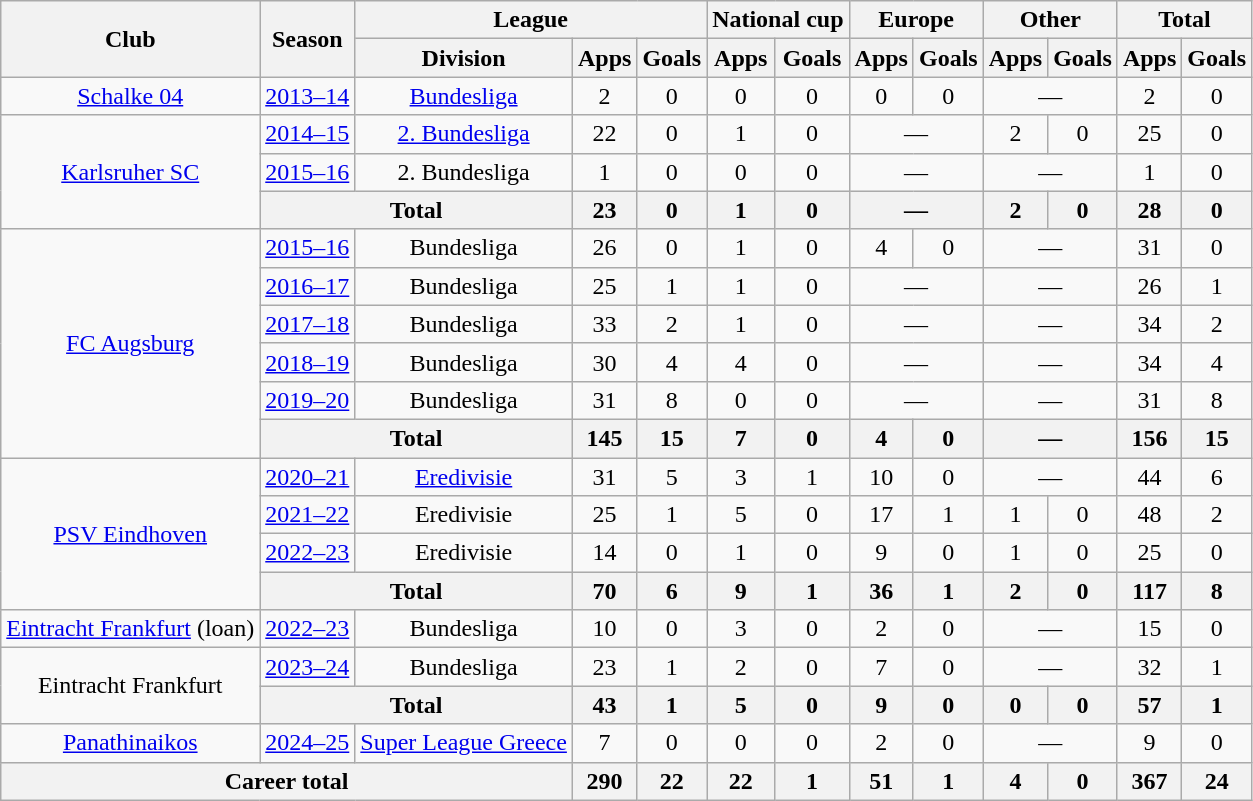<table class="wikitable" style="text-align: center">
<tr>
<th rowspan="2">Club</th>
<th rowspan="2">Season</th>
<th colspan="3">League</th>
<th colspan="2">National cup</th>
<th colspan="2">Europe</th>
<th colspan="2">Other</th>
<th colspan="2">Total</th>
</tr>
<tr>
<th>Division</th>
<th>Apps</th>
<th>Goals</th>
<th>Apps</th>
<th>Goals</th>
<th>Apps</th>
<th>Goals</th>
<th>Apps</th>
<th>Goals</th>
<th>Apps</th>
<th>Goals</th>
</tr>
<tr>
<td><a href='#'>Schalke 04</a></td>
<td><a href='#'>2013–14</a></td>
<td><a href='#'>Bundesliga</a></td>
<td>2</td>
<td>0</td>
<td>0</td>
<td>0</td>
<td>0</td>
<td>0</td>
<td colspan="2">—</td>
<td>2</td>
<td>0</td>
</tr>
<tr>
<td rowspan="3"><a href='#'>Karlsruher SC</a></td>
<td><a href='#'>2014–15</a></td>
<td><a href='#'>2. Bundesliga</a></td>
<td>22</td>
<td>0</td>
<td>1</td>
<td>0</td>
<td colspan="2">—</td>
<td>2</td>
<td>0</td>
<td>25</td>
<td>0</td>
</tr>
<tr>
<td><a href='#'>2015–16</a></td>
<td>2. Bundesliga</td>
<td>1</td>
<td>0</td>
<td>0</td>
<td>0</td>
<td colspan="2">—</td>
<td colspan="2">—</td>
<td>1</td>
<td>0</td>
</tr>
<tr>
<th colspan="2">Total</th>
<th>23</th>
<th>0</th>
<th>1</th>
<th>0</th>
<th colspan="2">—</th>
<th>2</th>
<th>0</th>
<th>28</th>
<th>0</th>
</tr>
<tr>
<td rowspan="6"><a href='#'>FC Augsburg</a></td>
<td><a href='#'>2015–16</a></td>
<td>Bundesliga</td>
<td>26</td>
<td>0</td>
<td>1</td>
<td>0</td>
<td>4</td>
<td>0</td>
<td colspan="2">—</td>
<td>31</td>
<td>0</td>
</tr>
<tr>
<td><a href='#'>2016–17</a></td>
<td>Bundesliga</td>
<td>25</td>
<td>1</td>
<td>1</td>
<td>0</td>
<td colspan="2">—</td>
<td colspan="2">—</td>
<td>26</td>
<td>1</td>
</tr>
<tr>
<td><a href='#'>2017–18</a></td>
<td>Bundesliga</td>
<td>33</td>
<td>2</td>
<td>1</td>
<td>0</td>
<td colspan="2">—</td>
<td colspan="2">—</td>
<td>34</td>
<td>2</td>
</tr>
<tr>
<td><a href='#'>2018–19</a></td>
<td>Bundesliga</td>
<td>30</td>
<td>4</td>
<td>4</td>
<td>0</td>
<td colspan="2">—</td>
<td colspan="2">—</td>
<td>34</td>
<td>4</td>
</tr>
<tr>
<td><a href='#'>2019–20</a></td>
<td>Bundesliga</td>
<td>31</td>
<td>8</td>
<td>0</td>
<td>0</td>
<td colspan="2">—</td>
<td colspan="2">—</td>
<td>31</td>
<td>8</td>
</tr>
<tr>
<th colspan="2">Total</th>
<th>145</th>
<th>15</th>
<th>7</th>
<th>0</th>
<th>4</th>
<th>0</th>
<th colspan="2">—</th>
<th>156</th>
<th>15</th>
</tr>
<tr>
<td rowspan="4"><a href='#'>PSV Eindhoven</a></td>
<td><a href='#'>2020–21</a></td>
<td><a href='#'>Eredivisie</a></td>
<td>31</td>
<td>5</td>
<td>3</td>
<td>1</td>
<td>10</td>
<td>0</td>
<td colspan="2">—</td>
<td>44</td>
<td>6</td>
</tr>
<tr>
<td><a href='#'>2021–22</a></td>
<td>Eredivisie</td>
<td>25</td>
<td>1</td>
<td>5</td>
<td>0</td>
<td>17</td>
<td>1</td>
<td>1</td>
<td>0</td>
<td>48</td>
<td>2</td>
</tr>
<tr>
<td><a href='#'>2022–23</a></td>
<td>Eredivisie</td>
<td>14</td>
<td>0</td>
<td>1</td>
<td>0</td>
<td>9</td>
<td>0</td>
<td>1</td>
<td>0</td>
<td>25</td>
<td>0</td>
</tr>
<tr>
<th colspan="2">Total</th>
<th>70</th>
<th>6</th>
<th>9</th>
<th>1</th>
<th>36</th>
<th>1</th>
<th>2</th>
<th>0</th>
<th>117</th>
<th>8</th>
</tr>
<tr>
<td><a href='#'>Eintracht Frankfurt</a> (loan)</td>
<td><a href='#'>2022–23</a></td>
<td>Bundesliga</td>
<td>10</td>
<td>0</td>
<td>3</td>
<td>0</td>
<td>2</td>
<td>0</td>
<td colspan="2">—</td>
<td>15</td>
<td>0</td>
</tr>
<tr>
<td rowspan="2">Eintracht Frankfurt</td>
<td><a href='#'>2023–24</a></td>
<td>Bundesliga</td>
<td>23</td>
<td>1</td>
<td>2</td>
<td>0</td>
<td>7</td>
<td>0</td>
<td colspan="2">—</td>
<td>32</td>
<td>1</td>
</tr>
<tr>
<th colspan="2">Total</th>
<th>43</th>
<th>1</th>
<th>5</th>
<th>0</th>
<th>9</th>
<th>0</th>
<th>0</th>
<th>0</th>
<th>57</th>
<th>1</th>
</tr>
<tr>
<td><a href='#'>Panathinaikos</a></td>
<td><a href='#'>2024–25</a></td>
<td><a href='#'>Super League Greece</a></td>
<td>7</td>
<td>0</td>
<td>0</td>
<td>0</td>
<td>2</td>
<td>0</td>
<td colspan="2">—</td>
<td>9</td>
<td>0</td>
</tr>
<tr>
<th colspan="3">Career total</th>
<th>290</th>
<th>22</th>
<th>22</th>
<th>1</th>
<th>51</th>
<th>1</th>
<th>4</th>
<th>0</th>
<th>367</th>
<th>24</th>
</tr>
</table>
